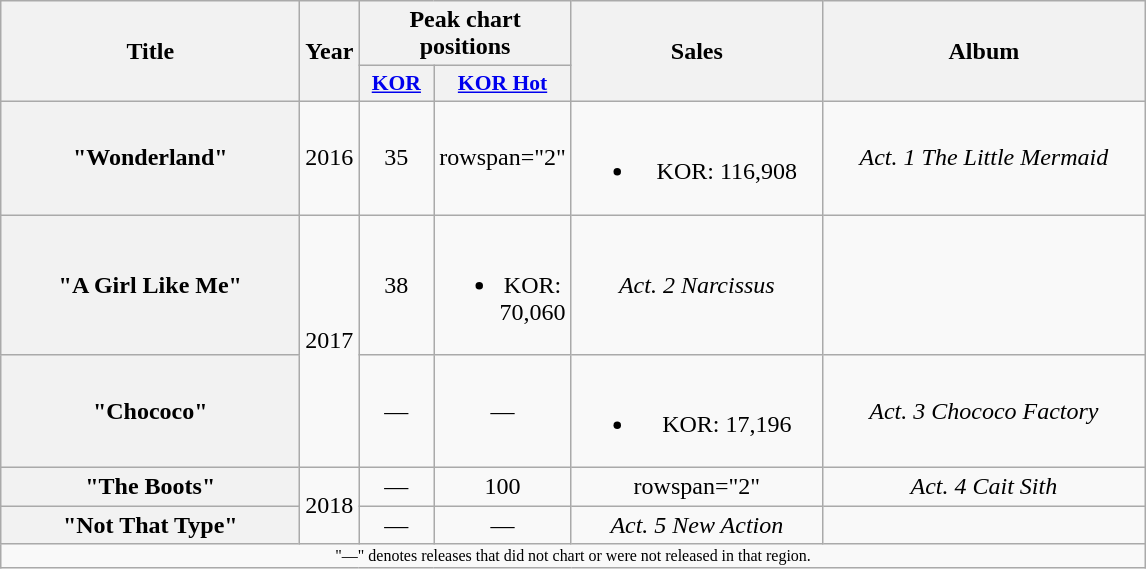<table class="wikitable plainrowheaders" style="text-align:center;">
<tr>
<th scope="col" rowspan="2" style="width:12em;">Title</th>
<th scope="col" rowspan="2" style="width:1em;">Year</th>
<th scope="col" colspan="2">Peak chart positions</th>
<th scope="col" rowspan="2" style="width:10em;">Sales<br></th>
<th scope="col" rowspan="2" style="width:13em;">Album</th>
</tr>
<tr>
<th scope="col" style="width:3em;font-size:90%"><a href='#'>KOR</a><br></th>
<th scope="col" style="width:3em;font-size:90%"><a href='#'>KOR Hot</a><br></th>
</tr>
<tr>
<th scope="row">"Wonderland"</th>
<td>2016</td>
<td>35</td>
<td>rowspan="2" </td>
<td><br><ul><li>KOR: 116,908</li></ul></td>
<td><em>Act. 1 The Little Mermaid</em></td>
</tr>
<tr>
<th scope="row">"A Girl Like Me" </th>
<td rowspan="2">2017</td>
<td>38</td>
<td><br><ul><li>KOR: 70,060</li></ul></td>
<td><em>Act. 2 Narcissus</em></td>
</tr>
<tr>
<th scope="row">"Chococo"</th>
<td>—</td>
<td>—</td>
<td><br><ul><li>KOR: 17,196</li></ul></td>
<td><em>Act. 3 Chococo Factory</em></td>
</tr>
<tr>
<th scope="row">"The Boots"</th>
<td rowspan="2">2018</td>
<td>—</td>
<td>100</td>
<td>rowspan="2" </td>
<td><em>Act. 4 Cait Sith</em></td>
</tr>
<tr>
<th scope="row">"Not That Type"</th>
<td>—</td>
<td>—</td>
<td><em>Act. 5 New Action</em></td>
</tr>
<tr>
<td colspan="6" style="font-size:8pt;">"—" denotes releases that did not chart or were not released in that region.</td>
</tr>
</table>
